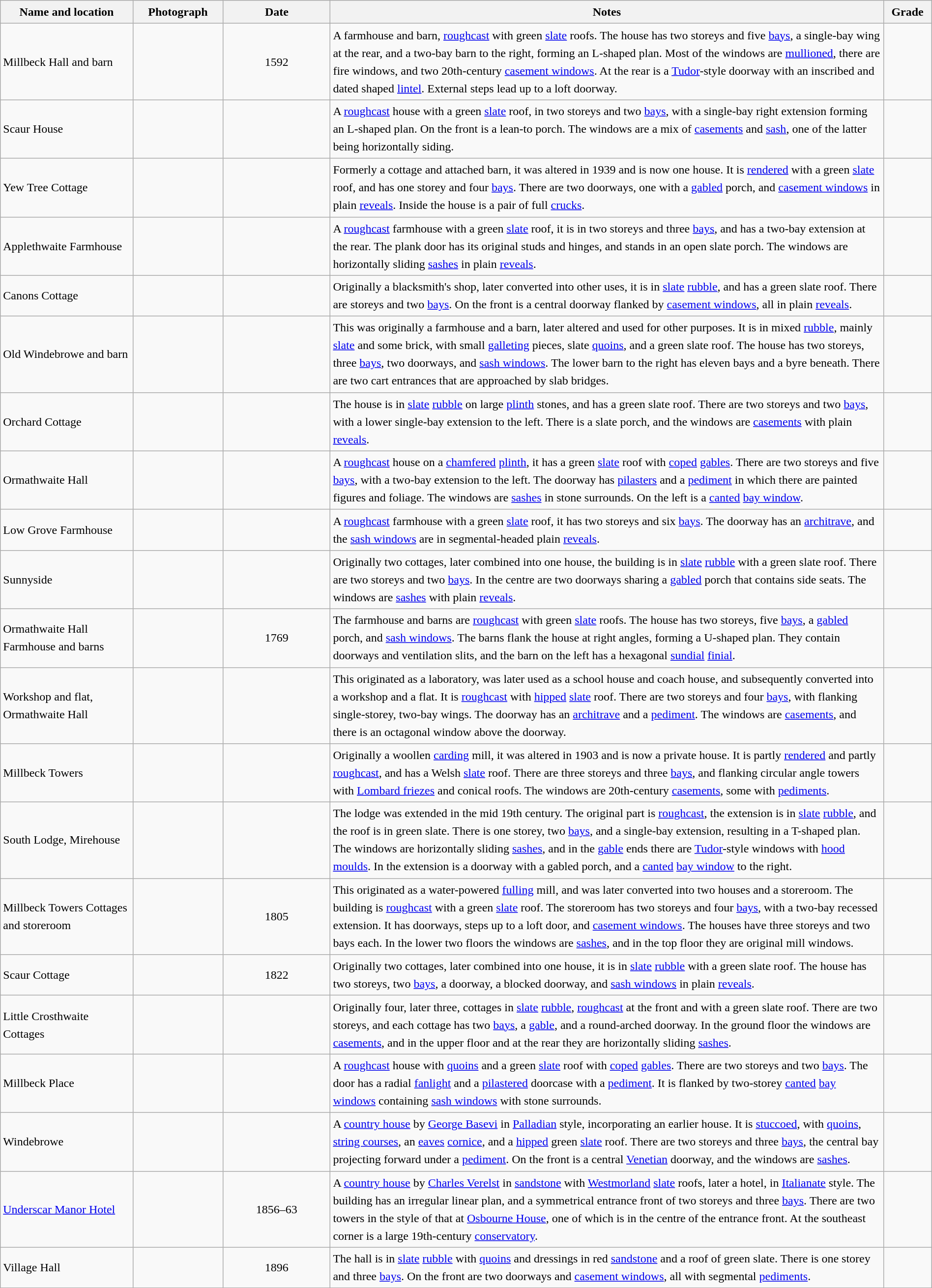<table class="wikitable sortable plainrowheaders" style="width:100%; border:0; text-align:left; line-height:150%;">
<tr>
<th scope="col"  style="width:150px">Name and location</th>
<th scope="col"  style="width:100px" class="unsortable">Photograph</th>
<th scope="col"  style="width:120px">Date</th>
<th scope="col"  style="width:650px" class="unsortable">Notes</th>
<th scope="col"  style="width:50px">Grade</th>
</tr>
<tr>
<td>Millbeck Hall and barn<br><small></small></td>
<td></td>
<td align="center">1592</td>
<td>A farmhouse and barn, <a href='#'>roughcast</a> with green <a href='#'>slate</a> roofs.  The house has two storeys and five <a href='#'>bays</a>, a single-bay wing at the rear, and a two-bay barn to the right, forming an L-shaped plan.  Most of the windows are <a href='#'>mullioned</a>, there are fire windows, and two 20th-century <a href='#'>casement windows</a>.  At the rear is a <a href='#'>Tudor</a>-style doorway with an inscribed and dated shaped <a href='#'>lintel</a>.  External steps lead up to a loft doorway.</td>
<td align="center" ></td>
</tr>
<tr>
<td>Scaur House<br><small></small></td>
<td></td>
<td align="center"></td>
<td>A <a href='#'>roughcast</a> house with a green <a href='#'>slate</a> roof, in two storeys and two <a href='#'>bays</a>, with a single-bay right extension forming an L-shaped plan.  On the front is a lean-to porch.  The windows are a mix of <a href='#'>casements</a> and <a href='#'>sash</a>, one of the latter being horizontally siding.</td>
<td align="center" ></td>
</tr>
<tr>
<td>Yew Tree Cottage<br><small></small></td>
<td></td>
<td align="center"></td>
<td>Formerly a cottage and attached barn, it was altered in 1939 and is now one house.  It is <a href='#'>rendered</a> with a green <a href='#'>slate</a> roof, and has one storey and four <a href='#'>bays</a>.  There are two doorways, one with a <a href='#'>gabled</a> porch, and <a href='#'>casement windows</a> in plain <a href='#'>reveals</a>.  Inside the house is a pair of full <a href='#'>crucks</a>.</td>
<td align="center" ></td>
</tr>
<tr>
<td>Applethwaite Farmhouse<br><small></small></td>
<td></td>
<td align="center"></td>
<td>A <a href='#'>roughcast</a> farmhouse with a green <a href='#'>slate</a> roof, it is in two storeys and three <a href='#'>bays</a>, and has a two-bay extension at the rear.  The plank door has its original studs and hinges, and stands in an open slate porch.  The windows are horizontally sliding <a href='#'>sashes</a> in plain <a href='#'>reveals</a>.</td>
<td align="center" ></td>
</tr>
<tr>
<td>Canons Cottage<br><small></small></td>
<td></td>
<td align="center"></td>
<td>Originally a blacksmith's shop, later converted into other uses, it is in <a href='#'>slate</a> <a href='#'>rubble</a>, and has a green slate roof.  There are  storeys and two <a href='#'>bays</a>.  On the front is a central doorway flanked by <a href='#'>casement windows</a>, all in plain <a href='#'>reveals</a>.</td>
<td align="center" ></td>
</tr>
<tr>
<td>Old Windebrowe and barn<br><small></small></td>
<td></td>
<td align="center"></td>
<td>This was originally a farmhouse and a barn, later altered and used for other purposes.  It is in mixed <a href='#'>rubble</a>, mainly <a href='#'>slate</a> and some brick, with small <a href='#'>galleting</a> pieces, slate <a href='#'>quoins</a>, and a green slate roof.  The house has two storeys, three <a href='#'>bays</a>, two doorways, and <a href='#'>sash windows</a>.  The lower barn to the right has eleven bays and a byre beneath.  There are two cart entrances that are approached by slab bridges.</td>
<td align="center" ></td>
</tr>
<tr>
<td>Orchard Cottage<br><small></small></td>
<td></td>
<td align="center"></td>
<td>The house is in <a href='#'>slate</a> <a href='#'>rubble</a> on large <a href='#'>plinth</a> stones, and has a green slate roof.  There are two storeys and two <a href='#'>bays</a>, with a lower single-bay extension to the left.  There is a slate porch, and the windows are <a href='#'>casements</a> with plain <a href='#'>reveals</a>.</td>
<td align="center" ></td>
</tr>
<tr>
<td>Ormathwaite Hall<br><small></small></td>
<td></td>
<td align="center"></td>
<td>A <a href='#'>roughcast</a> house on a <a href='#'>chamfered</a> <a href='#'>plinth</a>, it has a green <a href='#'>slate</a> roof with <a href='#'>coped</a> <a href='#'>gables</a>.  There are two storeys and five <a href='#'>bays</a>, with a two-bay extension to the left.  The doorway has <a href='#'>pilasters</a> and a <a href='#'>pediment</a> in which there are painted figures and foliage.  The windows are <a href='#'>sashes</a> in stone surrounds.  On the left is a <a href='#'>canted</a> <a href='#'>bay window</a>.</td>
<td align="center" ></td>
</tr>
<tr>
<td>Low Grove Farmhouse<br><small></small></td>
<td></td>
<td align="center"></td>
<td>A <a href='#'>roughcast</a> farmhouse with a green <a href='#'>slate</a> roof, it has two storeys and six <a href='#'>bays</a>.  The doorway has an <a href='#'>architrave</a>, and the <a href='#'>sash windows</a> are in segmental-headed plain <a href='#'>reveals</a>.</td>
<td align="center" ></td>
</tr>
<tr>
<td>Sunnyside<br><small></small></td>
<td></td>
<td align="center"></td>
<td>Originally two cottages, later combined into one house, the building is in <a href='#'>slate</a> <a href='#'>rubble</a> with a green slate roof.  There are two storeys and two <a href='#'>bays</a>.  In the centre are two doorways sharing a <a href='#'>gabled</a> porch that contains side seats.  The windows are <a href='#'>sashes</a> with plain <a href='#'>reveals</a>.</td>
<td align="center" ></td>
</tr>
<tr>
<td>Ormathwaite Hall Farmhouse and barns<br><small></small></td>
<td></td>
<td align="center">1769</td>
<td>The farmhouse and barns are <a href='#'>roughcast</a> with green <a href='#'>slate</a> roofs.  The house has two storeys, five <a href='#'>bays</a>, a <a href='#'>gabled</a> porch, and <a href='#'>sash windows</a>.  The barns flank the house at right angles, forming a U-shaped plan.  They contain doorways and ventilation slits, and the barn on the left has a hexagonal <a href='#'>sundial</a> <a href='#'>finial</a>.</td>
<td align="center" ></td>
</tr>
<tr>
<td>Workshop and flat, Ormathwaite Hall<br><small></small></td>
<td></td>
<td align="center"></td>
<td>This originated as a laboratory, was later used as a school house and coach house, and subsequently converted into a workshop and a flat.  It is <a href='#'>roughcast</a> with <a href='#'>hipped</a> <a href='#'>slate</a> roof.  There are two storeys and four <a href='#'>bays</a>, with flanking single-storey, two-bay wings.  The doorway has an <a href='#'>architrave</a> and a <a href='#'>pediment</a>.  The windows are <a href='#'>casements</a>, and there is an octagonal window above the doorway.</td>
<td align="center" ></td>
</tr>
<tr>
<td>Millbeck Towers<br><small></small></td>
<td></td>
<td align="center"></td>
<td>Originally a woollen <a href='#'>carding</a> mill, it was altered in 1903 and is now a private house.  It is partly <a href='#'>rendered</a> and partly <a href='#'>roughcast</a>, and has a Welsh <a href='#'>slate</a> roof.  There are three storeys and three <a href='#'>bays</a>, and flanking circular angle towers with <a href='#'>Lombard friezes</a> and conical roofs.  The windows are 20th-century <a href='#'>casements</a>, some with <a href='#'>pediments</a>.</td>
<td align="center" ></td>
</tr>
<tr>
<td>South Lodge, Mirehouse<br><small></small></td>
<td></td>
<td align="center"></td>
<td>The lodge was extended in the mid 19th century.  The original part is <a href='#'>roughcast</a>, the extension is in <a href='#'>slate</a> <a href='#'>rubble</a>, and the roof is in green slate.  There is one storey, two <a href='#'>bays</a>, and a single-bay extension, resulting in a T-shaped plan.  The windows are horizontally sliding <a href='#'>sashes</a>, and in the <a href='#'>gable</a> ends there are <a href='#'>Tudor</a>-style windows with <a href='#'>hood moulds</a>.  In the extension is a doorway with a gabled porch, and a <a href='#'>canted</a> <a href='#'>bay window</a> to the right.</td>
<td align="center" ></td>
</tr>
<tr>
<td>Millbeck Towers Cottages and storeroom<br><small></small></td>
<td></td>
<td align="center">1805</td>
<td>This originated as a water-powered <a href='#'>fulling</a> mill, and was later converted into two houses and a storeroom.  The building is <a href='#'>roughcast</a> with a green <a href='#'>slate</a> roof.  The storeroom has two storeys and four <a href='#'>bays</a>, with a two-bay recessed extension.  It has doorways, steps up to a loft door, and <a href='#'>casement windows</a>.  The houses have three storeys and two bays each.  In the lower two floors the windows are <a href='#'>sashes</a>, and in the top floor they are original mill windows.</td>
<td align="center" ></td>
</tr>
<tr>
<td>Scaur Cottage<br><small></small></td>
<td></td>
<td align="center">1822</td>
<td>Originally two cottages, later combined into one house, it is in <a href='#'>slate</a> <a href='#'>rubble</a> with a green slate roof.  The house has two storeys, two <a href='#'>bays</a>, a doorway, a blocked doorway, and <a href='#'>sash windows</a> in plain <a href='#'>reveals</a>.</td>
<td align="center" ></td>
</tr>
<tr>
<td>Little Crosthwaite Cottages<br><small></small></td>
<td></td>
<td align="center"></td>
<td>Originally four, later three, cottages in <a href='#'>slate</a> <a href='#'>rubble</a>, <a href='#'>roughcast</a> at the front and with a green slate roof.  There are two storeys, and each cottage has two <a href='#'>bays</a>, a <a href='#'>gable</a>, and a round-arched doorway.  In the ground floor the windows are <a href='#'>casements</a>, and in the upper floor and at the rear they are horizontally sliding <a href='#'>sashes</a>.</td>
<td align="center" ></td>
</tr>
<tr>
<td>Millbeck Place<br><small></small></td>
<td></td>
<td align="center"></td>
<td>A <a href='#'>roughcast</a> house with <a href='#'>quoins</a> and a green <a href='#'>slate</a> roof with <a href='#'>coped</a> <a href='#'>gables</a>.  There are two storeys and two <a href='#'>bays</a>.  The door has a radial <a href='#'>fanlight</a> and a <a href='#'>pilastered</a> doorcase with a <a href='#'>pediment</a>.  It is flanked by two-storey <a href='#'>canted</a> <a href='#'>bay windows</a> containing <a href='#'>sash windows</a> with stone surrounds.</td>
<td align="center" ></td>
</tr>
<tr>
<td>Windebrowe<br><small></small></td>
<td></td>
<td align="center"></td>
<td>A <a href='#'>country house</a> by <a href='#'>George Basevi</a> in <a href='#'>Palladian</a> style, incorporating an earlier house.  It is <a href='#'>stuccoed</a>, with <a href='#'>quoins</a>, <a href='#'>string courses</a>, an <a href='#'>eaves</a> <a href='#'>cornice</a>, and a <a href='#'>hipped</a> green <a href='#'>slate</a> roof.  There are two storeys and three <a href='#'>bays</a>, the central bay projecting forward under a <a href='#'>pediment</a>.  On the front is a central <a href='#'>Venetian</a> doorway, and the windows are <a href='#'>sashes</a>.</td>
<td align="center" ></td>
</tr>
<tr>
<td><a href='#'>Underscar Manor Hotel</a><br><small></small></td>
<td></td>
<td align="center">1856–63</td>
<td>A <a href='#'>country house</a> by <a href='#'>Charles Verelst</a> in <a href='#'>sandstone</a> with <a href='#'>Westmorland</a> <a href='#'>slate</a> roofs, later a hotel, in <a href='#'>Italianate</a> style.  The building has an irregular linear plan, and a symmetrical entrance front of two storeys and three <a href='#'>bays</a>.  There are two towers in the style of that at <a href='#'>Osbourne House</a>, one of which is in the centre of the entrance front.  At the southeast corner is a large 19th-century <a href='#'>conservatory</a>.</td>
<td align="center" ></td>
</tr>
<tr>
<td>Village Hall<br><small></small></td>
<td></td>
<td align="center">1896</td>
<td>The hall is in <a href='#'>slate</a> <a href='#'>rubble</a> with <a href='#'>quoins</a> and dressings in red <a href='#'>sandstone</a> and a roof of green slate.  There is one storey and three <a href='#'>bays</a>.  On the front are two doorways and <a href='#'>casement windows</a>, all with segmental <a href='#'>pediments</a>.</td>
<td align="center" ></td>
</tr>
<tr>
</tr>
</table>
